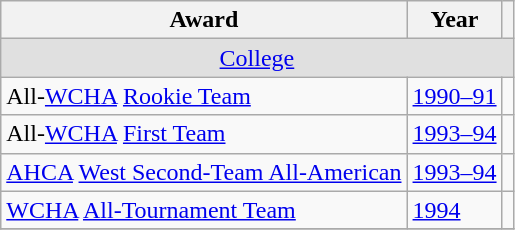<table class="wikitable">
<tr>
<th>Award</th>
<th>Year</th>
<th></th>
</tr>
<tr ALIGN="center" bgcolor="#e0e0e0">
<td colspan="3"><a href='#'>College</a></td>
</tr>
<tr>
<td>All-<a href='#'>WCHA</a> <a href='#'>Rookie Team</a></td>
<td><a href='#'>1990–91</a></td>
<td></td>
</tr>
<tr>
<td>All-<a href='#'>WCHA</a> <a href='#'>First Team</a></td>
<td><a href='#'>1993–94</a></td>
<td></td>
</tr>
<tr>
<td><a href='#'>AHCA</a> <a href='#'>West Second-Team All-American</a></td>
<td><a href='#'>1993–94</a></td>
<td></td>
</tr>
<tr>
<td><a href='#'>WCHA</a> <a href='#'>All-Tournament Team</a></td>
<td><a href='#'>1994</a></td>
<td></td>
</tr>
<tr>
</tr>
</table>
